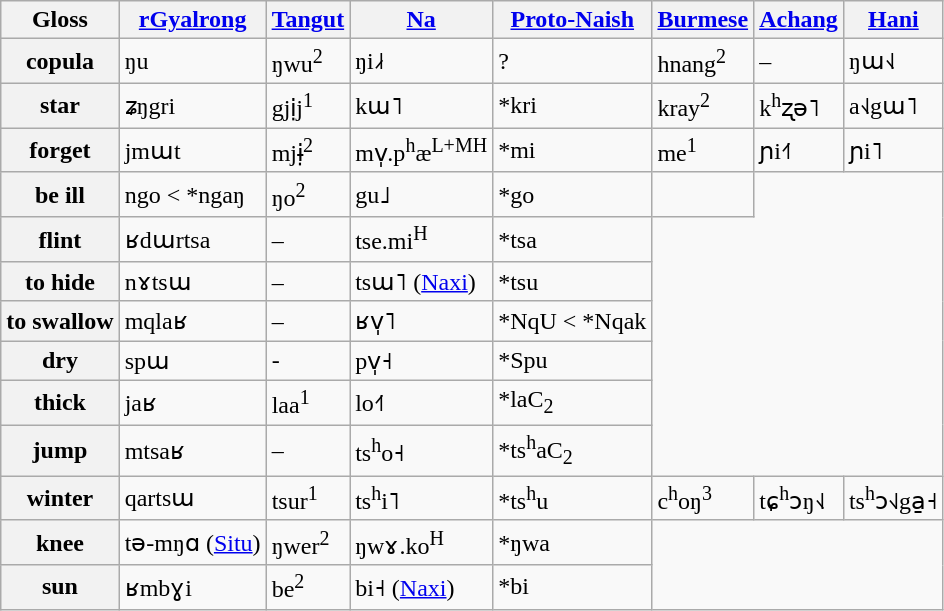<table class="wikitable sortable">
<tr>
<th>Gloss</th>
<th><a href='#'>rGyalrong</a></th>
<th><a href='#'>Tangut</a></th>
<th><a href='#'>Na</a></th>
<th><a href='#'>Proto-Naish</a></th>
<th><a href='#'>Burmese</a></th>
<th><a href='#'>Achang</a></th>
<th><a href='#'>Hani</a></th>
</tr>
<tr>
<th>copula</th>
<td>ŋu</td>
<td>ŋwu<sup>2</sup></td>
<td>ŋi˩˧</td>
<td>?</td>
<td>hnang<sup>2</sup></td>
<td>–</td>
<td>ŋɯ˧˩</td>
</tr>
<tr>
<th>star</th>
<td>ʑŋgri</td>
<td>gjịj<sup>1</sup></td>
<td>kɯ˥</td>
<td>*kri</td>
<td>kray<sup>2</sup></td>
<td>k<sup>h</sup>ʐə˥</td>
<td>a˧˩gɯ˥</td>
</tr>
<tr>
<th>forget</th>
<td>jmɯt</td>
<td>mjɨ̣<sup>2</sup></td>
<td>mv̩.p<sup>h</sup>æ<sup>L+MH</sup></td>
<td>*mi</td>
<td>me<sup>1</sup></td>
<td>ɲi˧˥</td>
<td>ɲi˥</td>
</tr>
<tr>
<th>be ill</th>
<td>ngo < *ngaŋ</td>
<td>ŋo<sup>2</sup></td>
<td>gu˩</td>
<td>*go</td>
<td></td>
</tr>
<tr>
<th>flint</th>
<td>ʁdɯrtsa</td>
<td>–</td>
<td>tse.mi<sup>H</sup></td>
<td>*tsa</td>
</tr>
<tr>
<th>to hide</th>
<td>nɤtsɯ</td>
<td>–</td>
<td>tsɯ˥ (<a href='#'>Naxi</a>)</td>
<td>*tsu</td>
</tr>
<tr>
<th>to swallow</th>
<td>mqlaʁ</td>
<td>–</td>
<td>ʁv̩˥</td>
<td>*NqU < *Nqak</td>
</tr>
<tr>
<th>dry</th>
<td>spɯ</td>
<td>-</td>
<td>pv̩˧</td>
<td>*Spu</td>
</tr>
<tr>
<th>thick</th>
<td>jaʁ</td>
<td>laa<sup>1</sup></td>
<td>lo˧˥</td>
<td>*laC<sub>2</sub></td>
</tr>
<tr>
<th>jump</th>
<td>mtsaʁ</td>
<td>–</td>
<td>ts<sup>h</sup>o˧</td>
<td>*ts<sup>h</sup>aC<sub>2</sub></td>
</tr>
<tr>
<th>winter</th>
<td>qartsɯ</td>
<td>tsur<sup>1</sup></td>
<td>ts<sup>h</sup>i˥</td>
<td>*ts<sup>h</sup>u</td>
<td>c<sup>h</sup>oŋ<sup>3</sup></td>
<td>tɕ<sup>h</sup>ɔŋ˧˩</td>
<td>ts<sup>h</sup>ɔ˧˩ga̱˧</td>
</tr>
<tr>
<th>knee</th>
<td>tə-mŋɑ (<a href='#'>Situ</a>)</td>
<td>ŋwer<sup>2</sup></td>
<td>ŋwɤ.ko<sup>H</sup></td>
<td>*ŋwa</td>
</tr>
<tr>
<th>sun</th>
<td>ʁmbɣi</td>
<td>be<sup>2</sup></td>
<td>bi˧ (<a href='#'>Naxi</a>)</td>
<td>*bi</td>
</tr>
</table>
